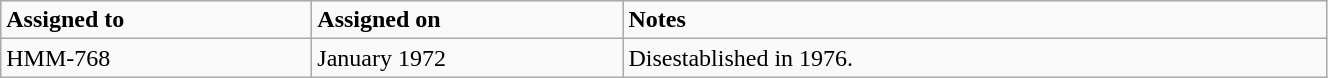<table class="wikitable" style="width: 70%;">
<tr>
<td style="width: 200px;"><strong>Assigned to</strong></td>
<td style="width: 200px;"><strong>Assigned on</strong></td>
<td><strong>Notes</strong></td>
</tr>
<tr>
<td>HMM-768</td>
<td>January 1972</td>
<td>Disestablished in 1976.</td>
</tr>
</table>
